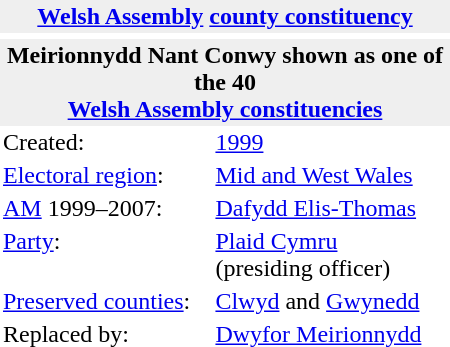<table class="toccolours" cellpadding="2" cellspacing="0" style="width: 300px; margin: 0 0 1em 1em; float: right;">
<tr>
<th colspan="2" bgcolor="#efefef"><a href='#'>Welsh Assembly</a> <a href='#'>county constituency</a></th>
</tr>
<tr style="vertical-align: top;">
</tr>
<tr>
<td colspan="2" align="center"></td>
</tr>
<tr>
<th colspan="2" bgcolor="#efefef">Meirionnydd Nant Conwy shown as one of the 40 <br> <a href='#'>Welsh Assembly constituencies</a></th>
</tr>
<tr style="vertical-align: top;">
<td>Created:</td>
<td><a href='#'>1999</a></td>
</tr>
<tr style="vertical-align: top;">
<td><a href='#'>Electoral region</a>:</td>
<td><a href='#'>Mid and West Wales</a></td>
</tr>
<tr style="vertical-align: top;">
<td><a href='#'>AM</a> 1999–2007:</td>
<td><a href='#'>Dafydd Elis-Thomas</a></td>
</tr>
<tr style="vertical-align: top;">
<td><a href='#'>Party</a>:</td>
<td><a href='#'>Plaid Cymru</a> <br> (presiding officer)</td>
</tr>
<tr style="vertical-align: top;">
<td><a href='#'>Preserved counties</a>:</td>
<td><a href='#'>Clwyd</a> and <a href='#'>Gwynedd</a></td>
</tr>
<tr style="vertical-align: top;">
<td>Replaced by:</td>
<td><a href='#'>Dwyfor Meirionnydd</a></td>
</tr>
</table>
